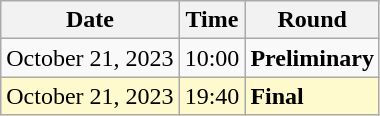<table class="wikitable">
<tr>
<th>Date</th>
<th>Time</th>
<th>Round</th>
</tr>
<tr>
<td>October 21, 2023</td>
<td>10:00</td>
<td><strong>Preliminary</strong></td>
</tr>
<tr style=background:lemonchiffon>
<td>October 21, 2023</td>
<td>19:40</td>
<td><strong>Final</strong></td>
</tr>
</table>
